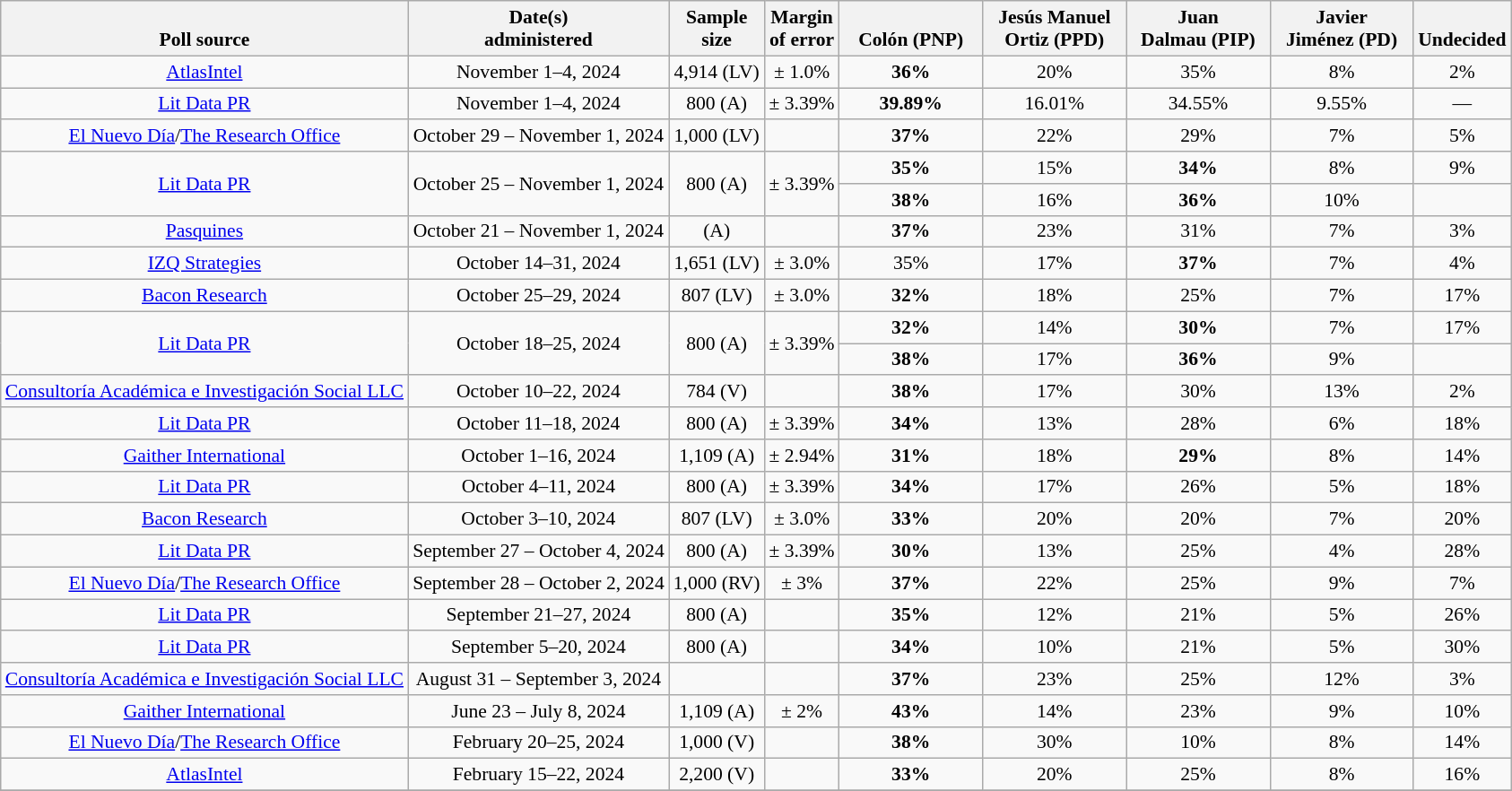<table class="wikitable" style="font-size:90%;text-align:center;">
<tr style="vertical-align:bottom">
<th>Poll source</th>
<th>Date(s)<br>administered</th>
<th>Sample<br>size</th>
<th>Margin<br>of error</th>
<th style="width:100px;"><br>Colón (PNP)</th>
<th style="width:100px;">Jesús Manuel<br>Ortiz (PPD)</th>
<th style="width:100px;">Juan<br>Dalmau (PIP)</th>
<th style="width:100px;">Javier<br>Jiménez (PD)</th>
<th>Undecided</th>
</tr>
<tr>
<td><a href='#'>AtlasIntel</a></td>
<td>November 1–4, 2024</td>
<td>4,914 (LV)</td>
<td>± 1.0%</td>
<td><strong>36%</strong></td>
<td>20%</td>
<td>35%</td>
<td>8%</td>
<td>2%</td>
</tr>
<tr>
<td><a href='#'>Lit Data PR</a></td>
<td data-sort-value="2024-11-4">November 1–4, 2024</td>
<td>800 (A)</td>
<td>± 3.39%</td>
<td><strong>39.89%</strong></td>
<td>16.01%</td>
<td>34.55%</td>
<td>9.55%</td>
<td>—</td>
</tr>
<tr>
<td><a href='#'>El Nuevo Día</a>/<a href='#'>The Research Office</a></td>
<td>October 29 – November 1, 2024</td>
<td>1,000 (LV)</td>
<td></td>
<td><strong>37%</strong></td>
<td>22%</td>
<td>29%</td>
<td>7%</td>
<td>5%</td>
</tr>
<tr>
<td rowspan="2"><a href='#'>Lit Data PR</a></td>
<td rowspan="2" data-sort-value="2024-10-25">October 25 – November 1, 2024</td>
<td rowspan="2">800 (A)</td>
<td rowspan="2">± 3.39%</td>
<td><strong>35%</strong></td>
<td>15%</td>
<td><strong>34%</strong></td>
<td>8%</td>
<td>9%</td>
</tr>
<tr>
<td><strong>38%</strong></td>
<td>16%</td>
<td><strong>36%</strong></td>
<td>10%</td>
<td></td>
</tr>
<tr>
<td><a href='#'>Pasquines</a></td>
<td>October 21 – November 1, 2024</td>
<td>(A)</td>
<td></td>
<td><strong>37%</strong></td>
<td>23%</td>
<td>31%</td>
<td>7%</td>
<td>3%</td>
</tr>
<tr>
<td><a href='#'>IZQ Strategies</a></td>
<td>October 14–31, 2024</td>
<td>1,651 (LV)</td>
<td>± 3.0%</td>
<td>35%</td>
<td>17%</td>
<td><strong>37%</strong></td>
<td>7%</td>
<td>4%</td>
</tr>
<tr>
<td><a href='#'>Bacon Research</a></td>
<td>October 25–29, 2024</td>
<td>807 (LV)</td>
<td>± 3.0%</td>
<td><strong>32%</strong></td>
<td>18%</td>
<td>25%</td>
<td>7%</td>
<td>17%</td>
</tr>
<tr>
<td rowspan="2"><a href='#'>Lit Data PR</a></td>
<td rowspan="2" data-sort-value="2024-10-25">October 18–25, 2024</td>
<td rowspan="2">800 (A)</td>
<td rowspan="2">± 3.39%</td>
<td><strong>32%</strong></td>
<td>14%</td>
<td><strong>30%</strong></td>
<td>7%</td>
<td>17%</td>
</tr>
<tr>
<td><strong>38%</strong></td>
<td>17%</td>
<td><strong>36%</strong></td>
<td>9%</td>
<td></td>
</tr>
<tr>
<td><a href='#'>Consultoría Académica e Investigación Social LLC</a></td>
<td>October 10–22, 2024</td>
<td>784 (V)</td>
<td></td>
<td><strong>38%</strong></td>
<td>17%</td>
<td>30%</td>
<td>13%</td>
<td>2%</td>
</tr>
<tr>
<td><a href='#'>Lit Data PR</a></td>
<td data-sort-value="2024-10-16">October 11–18, 2024</td>
<td>800 (A)</td>
<td>± 3.39%</td>
<td><strong>34%</strong></td>
<td>13%</td>
<td>28%</td>
<td>6%</td>
<td>18%</td>
</tr>
<tr>
<td><a href='#'>Gaither International</a></td>
<td data-sort-value="2024-10-16">October 1–16, 2024</td>
<td>1,109 (A)</td>
<td>± 2.94%</td>
<td><strong>31%</strong></td>
<td>18%</td>
<td><strong>29%</strong></td>
<td>8%</td>
<td>14%</td>
</tr>
<tr>
<td><a href='#'>Lit Data PR</a></td>
<td data-sort-value="2024-10-25">October 4–11, 2024</td>
<td>800 (A)</td>
<td>± 3.39%</td>
<td><strong>34%</strong></td>
<td>17%</td>
<td>26%</td>
<td>5%</td>
<td>18%</td>
</tr>
<tr>
<td><a href='#'>Bacon Research</a></td>
<td>October 3–10, 2024</td>
<td>807 (LV)</td>
<td>± 3.0%</td>
<td><strong>33%</strong></td>
<td>20%</td>
<td>20%</td>
<td>7%</td>
<td>20%</td>
</tr>
<tr>
<td><a href='#'>Lit Data PR</a></td>
<td data-sort-value="2024-10-16">September 27 – October 4, 2024</td>
<td>800 (A)</td>
<td>± 3.39%</td>
<td><strong>30%</strong></td>
<td>13%</td>
<td>25%</td>
<td>4%</td>
<td>28%</td>
</tr>
<tr>
<td><a href='#'>El Nuevo Día</a>/<a href='#'>The Research Office</a></td>
<td data-sort-value="2024-10-12">September 28 – October 2, 2024</td>
<td>1,000 (RV)</td>
<td>± 3%</td>
<td><strong>37%</strong></td>
<td>22%</td>
<td>25%</td>
<td>9%</td>
<td>7%</td>
</tr>
<tr>
<td><a href='#'>Lit Data PR</a></td>
<td>September 21–27, 2024</td>
<td>800 (A)</td>
<td></td>
<td><strong>35%</strong></td>
<td>12%</td>
<td>21%</td>
<td>5%</td>
<td>26%</td>
</tr>
<tr>
<td><a href='#'>Lit Data PR</a></td>
<td>September 5–20, 2024</td>
<td>800 (A)</td>
<td></td>
<td><strong>34%</strong></td>
<td>10%</td>
<td>21%</td>
<td>5%</td>
<td>30%</td>
</tr>
<tr>
<td><a href='#'>Consultoría Académica e Investigación Social LLC</a></td>
<td>August 31 – September 3, 2024</td>
<td></td>
<td></td>
<td><strong>37%</strong></td>
<td>23%</td>
<td>25%</td>
<td>12%</td>
<td>3%</td>
</tr>
<tr>
<td><a href='#'>Gaither International</a></td>
<td data-sort-value="2024-07-18">June 23 – July 8, 2024</td>
<td>1,109 (A)</td>
<td>± 2%</td>
<td><strong>43%</strong></td>
<td>14%</td>
<td>23%</td>
<td>9%</td>
<td>10%</td>
</tr>
<tr>
<td><a href='#'>El Nuevo Día</a>/<a href='#'>The Research Office</a></td>
<td>February 20–25, 2024</td>
<td>1,000 (V)</td>
<td></td>
<td><strong>38%</strong></td>
<td>30%</td>
<td>10%</td>
<td>8%</td>
<td>14%</td>
</tr>
<tr>
<td><a href='#'>AtlasIntel</a></td>
<td>February 15–22, 2024</td>
<td>2,200 (V)</td>
<td></td>
<td><strong>33%</strong></td>
<td>20%</td>
<td>25%</td>
<td>8%</td>
<td>16%</td>
</tr>
<tr>
</tr>
</table>
